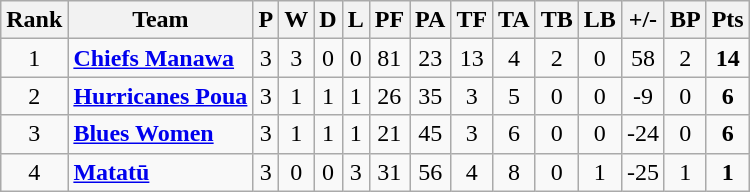<table class="wikitable" style="text-align: center;">
<tr>
<th>Rank</th>
<th>Team</th>
<th>P</th>
<th>W</th>
<th>D</th>
<th>L</th>
<th>PF</th>
<th>PA</th>
<th>TF</th>
<th>TA</th>
<th>TB</th>
<th>LB</th>
<th>+/-</th>
<th>BP</th>
<th>Pts</th>
</tr>
<tr>
<td>1</td>
<td align="left"><strong><a href='#'>Chiefs Manawa</a></strong></td>
<td>3</td>
<td>3</td>
<td>0</td>
<td>0</td>
<td>81</td>
<td>23</td>
<td>13</td>
<td>4</td>
<td>2</td>
<td>0</td>
<td>58</td>
<td>2</td>
<td><strong>14</strong></td>
</tr>
<tr>
<td>2</td>
<td align="left"><strong><a href='#'>Hurricanes Poua</a></strong></td>
<td>3</td>
<td>1</td>
<td>1</td>
<td>1</td>
<td>26</td>
<td>35</td>
<td>3</td>
<td>5</td>
<td>0</td>
<td>0</td>
<td>-9</td>
<td>0</td>
<td><strong>6</strong></td>
</tr>
<tr>
<td>3</td>
<td align="left"><strong><a href='#'>Blues Women</a></strong></td>
<td>3</td>
<td>1</td>
<td>1</td>
<td>1</td>
<td>21</td>
<td>45</td>
<td>3</td>
<td>6</td>
<td>0</td>
<td>0</td>
<td>-24</td>
<td>0</td>
<td><strong>6</strong></td>
</tr>
<tr>
<td>4</td>
<td align="left"><strong><a href='#'>Matatū</a></strong></td>
<td>3</td>
<td>0</td>
<td>0</td>
<td>3</td>
<td>31</td>
<td>56</td>
<td>4</td>
<td>8</td>
<td>0</td>
<td>1</td>
<td>-25</td>
<td>1</td>
<td><strong>1</strong></td>
</tr>
</table>
